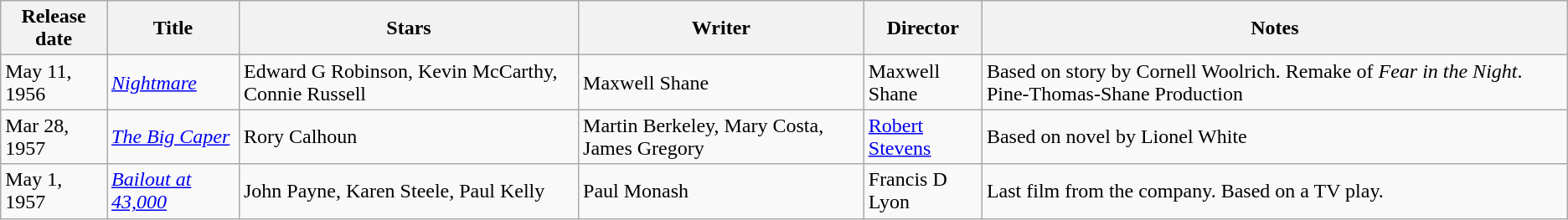<table class="wikitable sortable plainrowheaders">
<tr>
<th scope="col">Release date</th>
<th scope="col">Title</th>
<th scope="col">Stars</th>
<th scope="col">Writer</th>
<th scope="col">Director</th>
<th scope="col" class="unsortable">Notes</th>
</tr>
<tr>
<td>May 11, 1956</td>
<td><em><a href='#'>Nightmare</a></em></td>
<td>Edward G Robinson, Kevin McCarthy, Connie Russell</td>
<td>Maxwell Shane</td>
<td>Maxwell Shane</td>
<td>Based on story by Cornell Woolrich. Remake of <em>Fear in the Night</em>. Pine-Thomas-Shane Production</td>
</tr>
<tr>
<td>Mar 28, 1957</td>
<td><em><a href='#'>The Big Caper</a></em></td>
<td>Rory Calhoun</td>
<td>Martin Berkeley, Mary Costa, James Gregory</td>
<td><a href='#'>Robert Stevens</a></td>
<td>Based on novel by Lionel White</td>
</tr>
<tr>
<td>May 1, 1957</td>
<td><em><a href='#'>Bailout at 43,000</a></em></td>
<td>John Payne, Karen Steele, Paul Kelly</td>
<td>Paul Monash</td>
<td>Francis D Lyon</td>
<td>Last film from the company. Based on a TV play.</td>
</tr>
</table>
